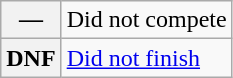<table class="wikitable">
<tr>
<th scope="row">—</th>
<td>Did not compete</td>
</tr>
<tr>
<th scope="row">DNF</th>
<td><a href='#'>Did not finish</a></td>
</tr>
</table>
